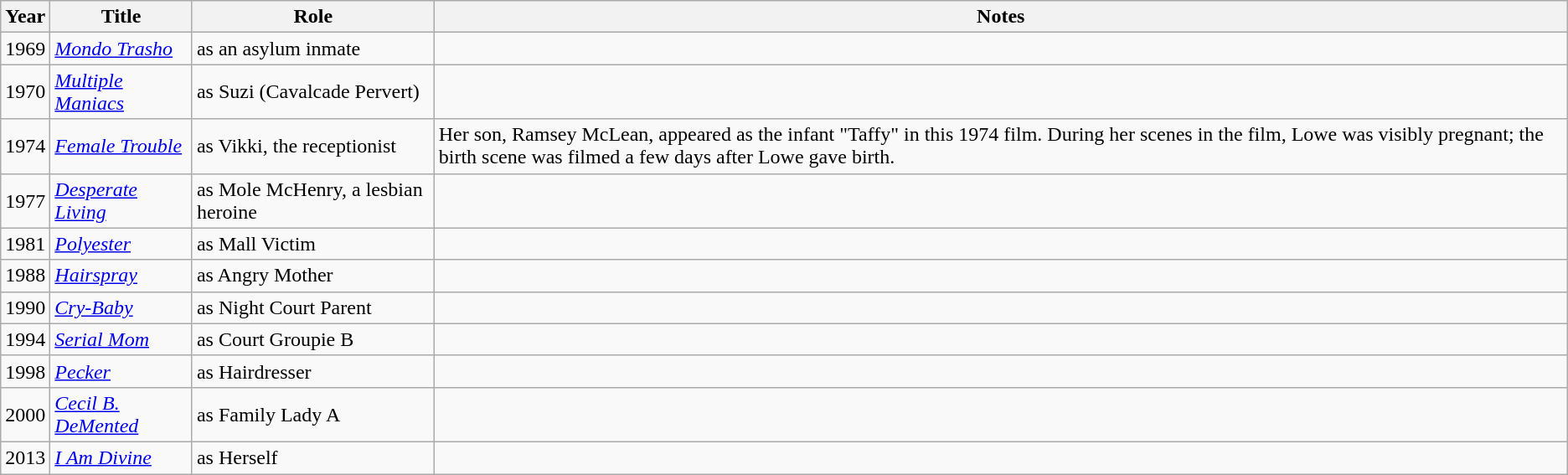<table class="wikitable sortable">
<tr>
<th>Year</th>
<th>Title</th>
<th>Role</th>
<th>Notes</th>
</tr>
<tr>
<td>1969</td>
<td><em><a href='#'>Mondo Trasho</a></em></td>
<td>as an asylum inmate</td>
<td></td>
</tr>
<tr>
<td>1970</td>
<td><em><a href='#'>Multiple Maniacs</a></em></td>
<td>as Suzi (Cavalcade Pervert)</td>
<td></td>
</tr>
<tr>
<td>1974</td>
<td><em><a href='#'>Female Trouble</a></em></td>
<td>as Vikki, the receptionist</td>
<td>Her son, Ramsey McLean, appeared as the infant "Taffy" in this 1974 film. During her scenes in the film, Lowe was visibly pregnant; the birth scene was filmed a few days after Lowe gave birth.</td>
</tr>
<tr>
<td>1977</td>
<td><em><a href='#'>Desperate Living</a></em></td>
<td>as Mole McHenry, a lesbian heroine</td>
<td></td>
</tr>
<tr>
<td>1981</td>
<td><em><a href='#'>Polyester</a></em></td>
<td>as Mall Victim</td>
<td></td>
</tr>
<tr>
<td>1988</td>
<td><em><a href='#'>Hairspray</a></em></td>
<td>as Angry Mother</td>
<td></td>
</tr>
<tr>
<td>1990</td>
<td><em><a href='#'>Cry-Baby</a></em></td>
<td>as Night Court Parent</td>
<td></td>
</tr>
<tr>
<td>1994</td>
<td><em><a href='#'>Serial Mom</a></em></td>
<td>as Court Groupie B</td>
<td></td>
</tr>
<tr>
<td>1998</td>
<td><em><a href='#'>Pecker</a></em></td>
<td>as Hairdresser</td>
<td></td>
</tr>
<tr>
<td>2000</td>
<td><em><a href='#'>Cecil B. DeMented</a></em></td>
<td>as Family Lady A</td>
<td></td>
</tr>
<tr>
<td>2013</td>
<td><em><a href='#'>I Am Divine</a></em></td>
<td>as Herself</td>
<td></td>
</tr>
</table>
